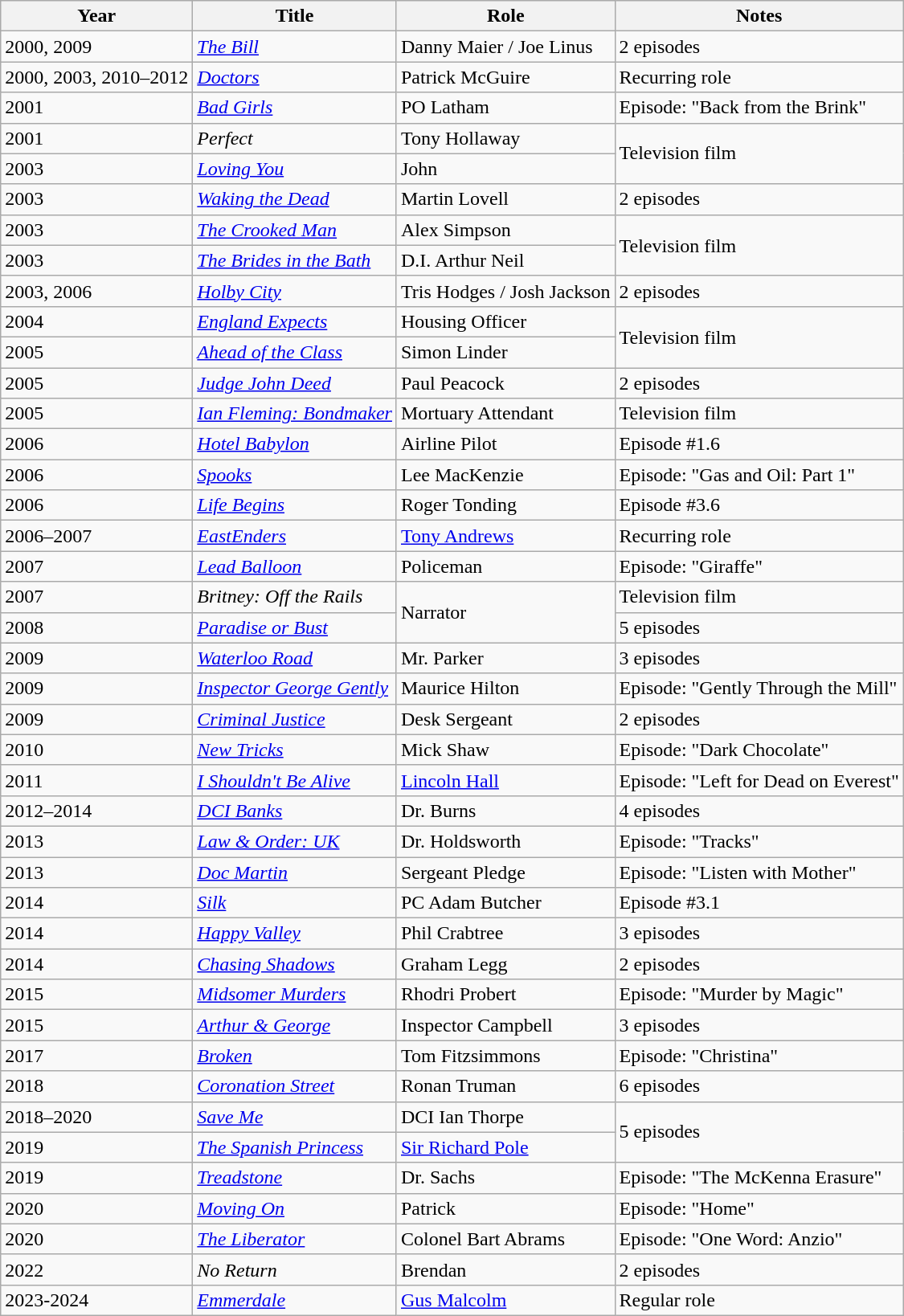<table class="wikitable sortable">
<tr>
<th>Year</th>
<th>Title</th>
<th>Role</th>
<th>Notes</th>
</tr>
<tr>
<td>2000, 2009</td>
<td><em><a href='#'>The Bill</a></em></td>
<td>Danny Maier / Joe Linus</td>
<td>2 episodes</td>
</tr>
<tr>
<td>2000, 2003, 2010–2012</td>
<td><a href='#'><em>Doctors</em></a></td>
<td>Patrick McGuire</td>
<td>Recurring role</td>
</tr>
<tr>
<td>2001</td>
<td><a href='#'><em>Bad Girls</em></a></td>
<td>PO Latham</td>
<td>Episode: "Back from the Brink"</td>
</tr>
<tr>
<td>2001</td>
<td><em>Perfect</em></td>
<td>Tony Hollaway</td>
<td rowspan="2">Television film</td>
</tr>
<tr>
<td>2003</td>
<td><a href='#'><em>Loving You</em></a></td>
<td>John</td>
</tr>
<tr>
<td>2003</td>
<td><a href='#'><em>Waking the Dead</em></a></td>
<td>Martin Lovell</td>
<td>2 episodes</td>
</tr>
<tr>
<td>2003</td>
<td><a href='#'><em>The Crooked Man</em></a></td>
<td>Alex Simpson</td>
<td rowspan="2">Television film</td>
</tr>
<tr>
<td>2003</td>
<td><em><a href='#'>The Brides in the Bath</a></em></td>
<td>D.I. Arthur Neil</td>
</tr>
<tr>
<td>2003, 2006</td>
<td><em><a href='#'>Holby City</a></em></td>
<td>Tris Hodges / Josh Jackson</td>
<td>2 episodes</td>
</tr>
<tr>
<td>2004</td>
<td><em><a href='#'>England Expects</a></em></td>
<td>Housing Officer</td>
<td rowspan="2">Television film</td>
</tr>
<tr>
<td>2005</td>
<td><em><a href='#'>Ahead of the Class</a></em></td>
<td>Simon Linder</td>
</tr>
<tr>
<td>2005</td>
<td><em><a href='#'>Judge John Deed</a></em></td>
<td>Paul Peacock</td>
<td>2 episodes</td>
</tr>
<tr>
<td>2005</td>
<td><em><a href='#'>Ian Fleming: Bondmaker</a></em></td>
<td>Mortuary Attendant</td>
<td>Television film</td>
</tr>
<tr>
<td>2006</td>
<td><a href='#'><em>Hotel Babylon</em></a></td>
<td>Airline Pilot</td>
<td>Episode #1.6</td>
</tr>
<tr>
<td>2006</td>
<td><a href='#'><em>Spooks</em></a></td>
<td>Lee MacKenzie</td>
<td>Episode: "Gas and Oil: Part 1"</td>
</tr>
<tr>
<td>2006</td>
<td><a href='#'><em>Life Begins</em></a></td>
<td>Roger Tonding</td>
<td>Episode #3.6</td>
</tr>
<tr>
<td>2006–2007</td>
<td><em><a href='#'>EastEnders</a></em></td>
<td><a href='#'>Tony Andrews</a></td>
<td>Recurring role</td>
</tr>
<tr>
<td>2007</td>
<td><em><a href='#'>Lead Balloon</a></em></td>
<td>Policeman</td>
<td>Episode: "Giraffe"</td>
</tr>
<tr>
<td>2007</td>
<td><em>Britney: Off the Rails</em></td>
<td rowspan="2">Narrator</td>
<td>Television film</td>
</tr>
<tr>
<td>2008</td>
<td><em><a href='#'>Paradise or Bust</a></em></td>
<td>5 episodes</td>
</tr>
<tr>
<td>2009</td>
<td><em><a href='#'>Waterloo Road</a></em></td>
<td>Mr. Parker</td>
<td>3 episodes</td>
</tr>
<tr>
<td>2009</td>
<td><em><a href='#'>Inspector George Gently</a></em></td>
<td>Maurice Hilton</td>
<td>Episode: "Gently Through the Mill"</td>
</tr>
<tr>
<td>2009</td>
<td><em><a href='#'>Criminal Justice</a></em></td>
<td>Desk Sergeant</td>
<td>2 episodes</td>
</tr>
<tr>
<td>2010</td>
<td><em><a href='#'>New Tricks</a></em></td>
<td>Mick Shaw</td>
<td>Episode: "Dark Chocolate"</td>
</tr>
<tr>
<td>2011</td>
<td><em><a href='#'>I Shouldn't Be Alive</a></em></td>
<td><a href='#'>Lincoln Hall</a></td>
<td>Episode: "Left for Dead on Everest"</td>
</tr>
<tr>
<td>2012–2014</td>
<td><em><a href='#'>DCI Banks</a></em></td>
<td>Dr. Burns</td>
<td>4 episodes</td>
</tr>
<tr>
<td>2013</td>
<td><em><a href='#'>Law & Order: UK</a></em></td>
<td>Dr. Holdsworth</td>
<td>Episode: "Tracks"</td>
</tr>
<tr>
<td>2013</td>
<td><em><a href='#'>Doc Martin</a></em></td>
<td>Sergeant Pledge</td>
<td>Episode: "Listen with Mother"</td>
</tr>
<tr>
<td>2014</td>
<td><a href='#'><em>Silk</em></a></td>
<td>PC Adam Butcher</td>
<td>Episode #3.1</td>
</tr>
<tr>
<td>2014</td>
<td><a href='#'><em>Happy Valley</em></a></td>
<td>Phil Crabtree</td>
<td>3 episodes</td>
</tr>
<tr>
<td>2014</td>
<td><a href='#'><em>Chasing Shadows</em></a></td>
<td>Graham Legg</td>
<td>2 episodes</td>
</tr>
<tr>
<td>2015</td>
<td><em><a href='#'>Midsomer Murders</a></em></td>
<td>Rhodri Probert</td>
<td>Episode: "Murder by Magic"</td>
</tr>
<tr>
<td>2015</td>
<td><a href='#'><em>Arthur & George</em></a></td>
<td>Inspector Campbell</td>
<td>3 episodes</td>
</tr>
<tr>
<td>2017</td>
<td><a href='#'><em>Broken</em></a></td>
<td>Tom Fitzsimmons</td>
<td>Episode: "Christina"</td>
</tr>
<tr>
<td>2018</td>
<td><em><a href='#'>Coronation Street</a></em></td>
<td>Ronan Truman</td>
<td>6 episodes</td>
</tr>
<tr>
<td>2018–2020</td>
<td><a href='#'><em>Save Me</em></a></td>
<td>DCI Ian Thorpe</td>
<td rowspan="2">5 episodes</td>
</tr>
<tr>
<td>2019</td>
<td><em><a href='#'>The Spanish Princess</a></em></td>
<td><a href='#'>Sir Richard Pole</a></td>
</tr>
<tr>
<td>2019</td>
<td><em><a href='#'>Treadstone</a></em></td>
<td>Dr. Sachs</td>
<td>Episode: "The McKenna Erasure"</td>
</tr>
<tr>
<td>2020</td>
<td><a href='#'><em>Moving On</em></a></td>
<td>Patrick</td>
<td>Episode: "Home"</td>
</tr>
<tr>
<td>2020</td>
<td><a href='#'><em>The Liberator</em></a></td>
<td>Colonel Bart Abrams</td>
<td>Episode: "One Word: Anzio"</td>
</tr>
<tr>
<td>2022</td>
<td><em>No Return</em></td>
<td>Brendan</td>
<td>2 episodes</td>
</tr>
<tr>
<td>2023-2024</td>
<td><em><a href='#'>Emmerdale</a></em></td>
<td><a href='#'>Gus Malcolm</a></td>
<td>Regular role</td>
</tr>
</table>
